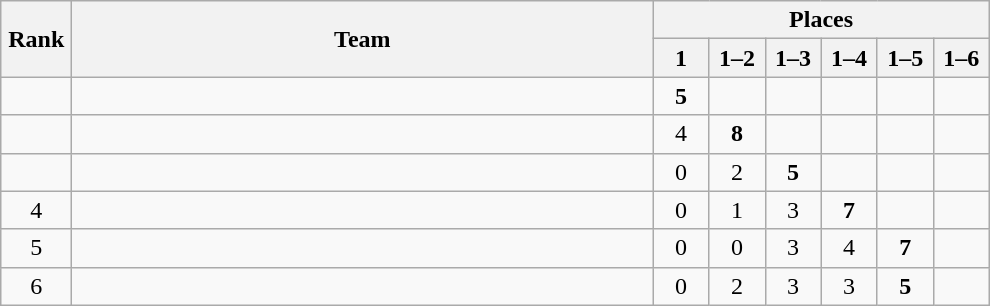<table class="wikitable" style="text-align:center">
<tr>
<th rowspan="2" width=40>Rank</th>
<th rowspan="2" width=380>Team</th>
<th colspan="6">Places</th>
</tr>
<tr>
<th width=30>1</th>
<th width=30>1–2</th>
<th width=30>1–3</th>
<th width=30>1–4</th>
<th width=30>1–5</th>
<th width=30>1–6</th>
</tr>
<tr>
<td></td>
<td align=left></td>
<td><strong>5</strong></td>
<td></td>
<td></td>
<td></td>
<td></td>
<td></td>
</tr>
<tr>
<td></td>
<td align=left></td>
<td>4</td>
<td><strong>8</strong></td>
<td></td>
<td></td>
<td></td>
<td></td>
</tr>
<tr>
<td></td>
<td align=left></td>
<td>0</td>
<td>2</td>
<td><strong>5</strong></td>
<td></td>
<td></td>
<td></td>
</tr>
<tr>
<td>4</td>
<td align=left></td>
<td>0</td>
<td>1</td>
<td>3</td>
<td><strong>7</strong></td>
<td></td>
<td></td>
</tr>
<tr>
<td>5</td>
<td align=left></td>
<td>0</td>
<td>0</td>
<td>3</td>
<td>4</td>
<td><strong>7</strong></td>
<td></td>
</tr>
<tr>
<td>6</td>
<td align=left></td>
<td>0</td>
<td>2</td>
<td>3</td>
<td>3</td>
<td><strong>5</strong></td>
<td></td>
</tr>
</table>
